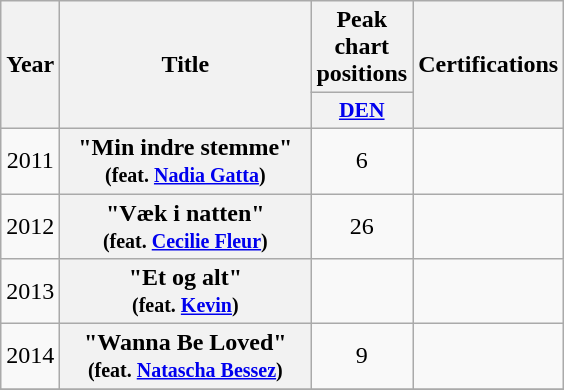<table class="wikitable plainrowheaders" style="text-align:center;" border="1">
<tr>
<th scope="col" rowspan="2">Year</th>
<th scope="col" rowspan="2" style="width:10em;">Title</th>
<th scope="col" colspan="1">Peak chart positions</th>
<th scope="col" rowspan="2">Certifications</th>
</tr>
<tr>
<th scope="col" style="width:3em;font-size:90%;"><a href='#'>DEN</a><br></th>
</tr>
<tr>
<td>2011</td>
<th scope="row">"Min indre stemme" <br><small>(feat. <a href='#'>Nadia Gatta</a>)</small></th>
<td>6</td>
<td></td>
</tr>
<tr>
<td>2012</td>
<th scope="row">"Væk i natten"<br><small>(feat. <a href='#'>Cecilie Fleur</a>)</small></th>
<td>26</td>
<td></td>
</tr>
<tr>
<td>2013</td>
<th scope="row">"Et og alt"<br><small>(feat. <a href='#'>Kevin</a>)</small></th>
<td></td>
<td></td>
</tr>
<tr>
<td>2014</td>
<th scope="row">"Wanna Be Loved"<br><small>(feat. <a href='#'>Natascha Bessez</a>)</small></th>
<td>9</td>
<td></td>
</tr>
<tr>
</tr>
</table>
